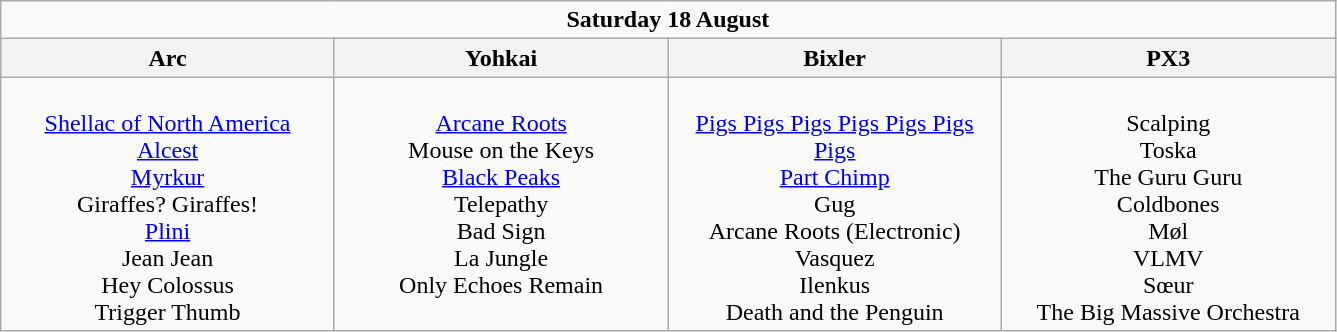<table class="wikitable">
<tr>
<td colspan="4" style="text-align:center;"><strong>Saturday 18 August</strong></td>
</tr>
<tr>
<th>Arc</th>
<th>Yohkai</th>
<th>Bixler</th>
<th>PX3</th>
</tr>
<tr>
<td style="text-align:center; vertical-align:top; width:215px;"><br><a href='#'>Shellac of North America</a><br>
<a href='#'>Alcest</a><br>
<a href='#'>Myrkur</a><br>
Giraffes? Giraffes!<br>
<a href='#'>Plini</a><br>
Jean Jean<br>
Hey Colossus<br>
Trigger Thumb<br></td>
<td style="text-align:center; vertical-align:top; width:215px;"><br><a href='#'>Arcane Roots</a><br>
Mouse on the Keys<br>
<a href='#'>Black Peaks</a><br>
Telepathy<br>
Bad Sign<br>
La Jungle<br>
Only Echoes Remain<br></td>
<td style="text-align:center; vertical-align:top; width:215px;"><br><a href='#'>Pigs Pigs Pigs Pigs Pigs Pigs Pigs</a><br>
<a href='#'>Part Chimp</a><br>
Gug<br>
Arcane Roots (Electronic)<br>
Vasquez<br>
Ilenkus<br>
Death and the Penguin<br></td>
<td style="text-align:center; vertical-align:top; width:215px;"><br>Scalping<br>
Toska<br>
The Guru Guru<br>
Coldbones<br>
Møl<br>
VLMV<br>
Sœur<br>
The Big Massive Orchestra<br></td>
</tr>
</table>
